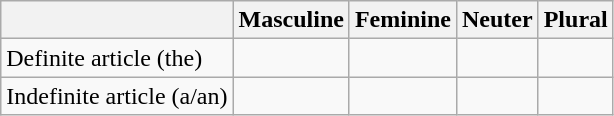<table class="wikitable">
<tr>
<th></th>
<th>Masculine</th>
<th>Feminine</th>
<th>Neuter</th>
<th>Plural</th>
</tr>
<tr>
<td>Definite article (the)</td>
<td></td>
<td></td>
<td></td>
<td></td>
</tr>
<tr>
<td>Indefinite article (a/an)</td>
<td></td>
<td></td>
<td></td>
<td></td>
</tr>
</table>
